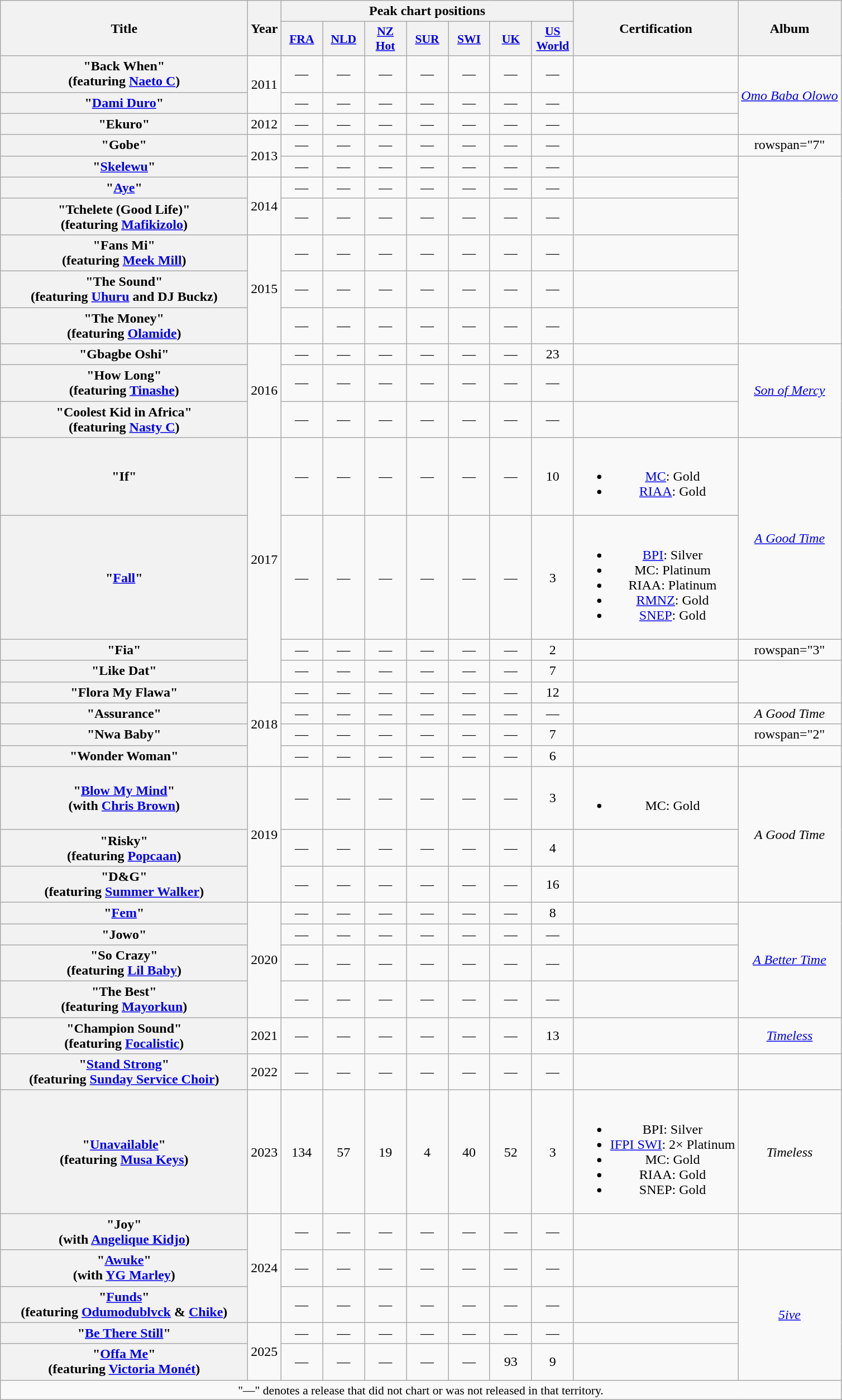<table class="wikitable plainrowheaders" style="text-align:center;">
<tr>
<th scope="col" rowspan="2" style="width:18em;">Title</th>
<th scope="col" rowspan="2" style="width:1em;">Year</th>
<th scope="col" colspan="7">Peak chart positions</th>
<th scope="col" rowspan="2">Certification</th>
<th scope="col" rowspan="2">Album</th>
</tr>
<tr>
<th scope="col" style="width:3em;font-size:90%;"><a href='#'>FRA</a><br></th>
<th scope="col" style="width:3em;font-size:90%;"><a href='#'>NLD</a><br></th>
<th scope="col" style="width:3em;font-size:90%;"><a href='#'>NZ Hot</a><br></th>
<th scope="col" style="width:3em;font-size:90%;"><a href='#'>SUR</a><br></th>
<th scope="col" style="width:3em;font-size:90%;"><a href='#'>SWI</a><br></th>
<th scope="col" style="width:3em;font-size:90%;"><a href='#'>UK</a><br></th>
<th scope="col" style="width:3em;font-size:90%;"><a href='#'>US World</a><br></th>
</tr>
<tr>
<th scope="row">"Back When"<br><span>(featuring <a href='#'>Naeto C</a>)</span></th>
<td rowspan="2">2011</td>
<td>—</td>
<td>—</td>
<td>—</td>
<td>—</td>
<td>—</td>
<td>—</td>
<td>—</td>
<td></td>
<td rowspan="3"><em><a href='#'>Omo Baba Olowo</a></em></td>
</tr>
<tr>
<th scope="row">"<a href='#'>Dami Duro</a>"</th>
<td>—</td>
<td>—</td>
<td>—</td>
<td>—</td>
<td>—</td>
<td>—</td>
<td>—</td>
<td></td>
</tr>
<tr>
<th scope="row">"Ekuro"</th>
<td>2012</td>
<td>—</td>
<td>—</td>
<td>—</td>
<td>—</td>
<td>—</td>
<td>—</td>
<td>—</td>
<td></td>
</tr>
<tr>
<th scope="row">"Gobe"</th>
<td rowspan="2">2013</td>
<td>—</td>
<td>—</td>
<td>—</td>
<td>—</td>
<td>—</td>
<td>—</td>
<td>—</td>
<td></td>
<td>rowspan="7" </td>
</tr>
<tr>
<th scope="row">"<a href='#'>Skelewu</a>"</th>
<td>—</td>
<td>—</td>
<td>—</td>
<td>—</td>
<td>—</td>
<td>—</td>
<td>—</td>
<td></td>
</tr>
<tr>
<th scope="row">"<a href='#'>Aye</a>"</th>
<td rowspan="2">2014</td>
<td>—</td>
<td>—</td>
<td>—</td>
<td>—</td>
<td>—</td>
<td>—</td>
<td>—</td>
<td></td>
</tr>
<tr>
<th scope="row">"Tchelete (Good Life)"<br><span>(featuring <a href='#'>Mafikizolo</a>)</span></th>
<td>—</td>
<td>—</td>
<td>—</td>
<td>—</td>
<td>—</td>
<td>—</td>
<td>—</td>
<td></td>
</tr>
<tr>
<th scope="row">"Fans Mi"<br><span>(featuring <a href='#'>Meek Mill</a>)</span></th>
<td rowspan="3">2015</td>
<td>—</td>
<td>—</td>
<td>—</td>
<td>—</td>
<td>—</td>
<td>—</td>
<td>—</td>
<td></td>
</tr>
<tr>
<th scope="row">"The Sound"<br><span>(featuring <a href='#'>Uhuru</a> and DJ Buckz)</span></th>
<td>—</td>
<td>—</td>
<td>—</td>
<td>—</td>
<td>—</td>
<td>—</td>
<td>—</td>
<td></td>
</tr>
<tr>
<th scope="row">"The Money"<br><span>(featuring <a href='#'>Olamide</a>)</span></th>
<td>—</td>
<td>—</td>
<td>—</td>
<td>—</td>
<td>—</td>
<td>—</td>
<td>—</td>
<td></td>
</tr>
<tr>
<th scope="row">"Gbagbe Oshi"</th>
<td rowspan="3">2016</td>
<td>—</td>
<td>—</td>
<td>—</td>
<td>—</td>
<td>—</td>
<td>—</td>
<td>23</td>
<td></td>
<td rowspan="3"><em><a href='#'>Son of Mercy</a></em></td>
</tr>
<tr>
<th scope="row">"How Long"<br><span>(featuring <a href='#'>Tinashe</a>)</span></th>
<td>—</td>
<td>—</td>
<td>—</td>
<td>—</td>
<td>—</td>
<td>—</td>
<td>—</td>
<td></td>
</tr>
<tr>
<th scope="row">"Coolest Kid in Africa"<br><span>(featuring <a href='#'>Nasty C</a>)</span></th>
<td>—</td>
<td>—</td>
<td>—</td>
<td>—</td>
<td>—</td>
<td>—</td>
<td>—</td>
<td></td>
</tr>
<tr>
<th scope="row">"If"</th>
<td rowspan="4">2017</td>
<td>—</td>
<td>—</td>
<td>—</td>
<td>—</td>
<td>—</td>
<td>—</td>
<td>10</td>
<td><br><ul><li><a href='#'>MC</a>: Gold</li><li><a href='#'>RIAA</a>: Gold</li></ul></td>
<td rowspan="2"><em><a href='#'>A Good Time</a></em></td>
</tr>
<tr>
<th scope="row">"<a href='#'>Fall</a>"</th>
<td>—</td>
<td>—</td>
<td>—</td>
<td>—</td>
<td>—</td>
<td>—</td>
<td>3</td>
<td><br><ul><li><a href='#'>BPI</a>: Silver</li><li>MC: Platinum</li><li>RIAA: Platinum</li><li><a href='#'>RMNZ</a>: Gold</li><li><a href='#'>SNEP</a>: Gold</li></ul></td>
</tr>
<tr>
<th scope="row">"Fia"</th>
<td>—</td>
<td>—</td>
<td>—</td>
<td>—</td>
<td>—</td>
<td>—</td>
<td>2</td>
<td></td>
<td>rowspan="3" </td>
</tr>
<tr>
<th scope="row">"Like Dat"</th>
<td>—</td>
<td>—</td>
<td>—</td>
<td>—</td>
<td>—</td>
<td>—</td>
<td>7</td>
<td></td>
</tr>
<tr>
<th scope="row">"Flora My Flawa"</th>
<td rowspan="4">2018</td>
<td>—</td>
<td>—</td>
<td>—</td>
<td>—</td>
<td>—</td>
<td>—</td>
<td>12</td>
<td></td>
</tr>
<tr>
<th scope="row">"Assurance"</th>
<td>—</td>
<td>—</td>
<td>—</td>
<td>—</td>
<td>—</td>
<td>—</td>
<td>—</td>
<td></td>
<td><em>A Good Time</em></td>
</tr>
<tr>
<th scope="row">"Nwa Baby"</th>
<td>—</td>
<td>—</td>
<td>—</td>
<td>—</td>
<td>—</td>
<td>—</td>
<td>7</td>
<td></td>
<td>rowspan="2" </td>
</tr>
<tr>
<th scope="row">"Wonder Woman"</th>
<td>—</td>
<td>—</td>
<td>—</td>
<td>—</td>
<td>—</td>
<td>—</td>
<td>6</td>
<td></td>
</tr>
<tr>
<th scope="row">"<a href='#'>Blow My Mind</a>"<br><span>(with <a href='#'>Chris Brown</a>)</span></th>
<td rowspan="3">2019</td>
<td>—</td>
<td>—</td>
<td>—</td>
<td>—</td>
<td>—</td>
<td>—</td>
<td>3</td>
<td><br><ul><li>MC: Gold</li></ul></td>
<td rowspan="3"><em>A Good Time</em></td>
</tr>
<tr>
<th scope="row">"Risky"<br><span>(featuring <a href='#'>Popcaan</a>)</span></th>
<td>—</td>
<td>—</td>
<td>—</td>
<td>—</td>
<td>—</td>
<td>—</td>
<td>4</td>
<td></td>
</tr>
<tr>
<th scope="row">"D&G"<br><span>(featuring <a href='#'>Summer Walker</a>)</span></th>
<td>—</td>
<td>—</td>
<td>—</td>
<td>—</td>
<td>—</td>
<td>—</td>
<td>16</td>
<td></td>
</tr>
<tr>
<th scope="row">"<a href='#'>Fem</a>"</th>
<td rowspan="4">2020</td>
<td>—</td>
<td>—</td>
<td>—</td>
<td>—</td>
<td>—</td>
<td>—</td>
<td>8</td>
<td></td>
<td rowspan="4"><em><a href='#'>A Better Time</a></em></td>
</tr>
<tr>
<th scope="row">"Jowo"</th>
<td>—</td>
<td>—</td>
<td>—</td>
<td>—</td>
<td>—</td>
<td>—</td>
<td>—</td>
<td></td>
</tr>
<tr>
<th scope="row">"So Crazy"<br><span>(featuring <a href='#'>Lil Baby</a>)</span></th>
<td>—</td>
<td>—</td>
<td>—</td>
<td>—</td>
<td>—</td>
<td>—</td>
<td>—</td>
<td></td>
</tr>
<tr>
<th scope="row">"The Best"<br><span>(featuring <a href='#'>Mayorkun</a>)</span></th>
<td>—</td>
<td>—</td>
<td>—</td>
<td>—</td>
<td>—</td>
<td>—</td>
<td>—</td>
<td></td>
</tr>
<tr>
<th scope="row">"Champion Sound"<br><span>(featuring <a href='#'>Focalistic</a>)</span></th>
<td>2021</td>
<td>—</td>
<td>—</td>
<td>—</td>
<td>—</td>
<td>—</td>
<td>—</td>
<td>13</td>
<td></td>
<td><em><a href='#'>Timeless</a></em></td>
</tr>
<tr>
<th scope="row">"<a href='#'>Stand Strong</a>"<br><span>(featuring <a href='#'>Sunday Service Choir</a>)</span></th>
<td>2022</td>
<td>—</td>
<td>—</td>
<td>—</td>
<td>—</td>
<td>—</td>
<td>—</td>
<td>—</td>
<td></td>
<td></td>
</tr>
<tr>
<th scope="row">"<a href='#'>Unavailable</a>"<br><span>(featuring <a href='#'>Musa Keys</a>)</span></th>
<td>2023</td>
<td>134</td>
<td>57</td>
<td>19</td>
<td>4</td>
<td>40</td>
<td>52</td>
<td>3</td>
<td><br><ul><li>BPI: Silver</li><li><a href='#'>IFPI SWI</a>: 2× Platinum</li><li>MC: Gold</li><li>RIAA: Gold</li><li>SNEP: Gold</li></ul></td>
<td><em>Timeless</em></td>
</tr>
<tr>
<th scope="row">"Joy"<br><span>(with <a href='#'>Angelique Kidjo</a>)</span></th>
<td rowspan="3">2024</td>
<td>—</td>
<td>—</td>
<td>—</td>
<td>—</td>
<td>—</td>
<td>—</td>
<td>—</td>
<td></td>
<td></td>
</tr>
<tr>
<th scope="row">"<a href='#'>Awuke</a>"<br><span>(with <a href='#'>YG Marley</a>)</span></th>
<td>—</td>
<td>—</td>
<td>—</td>
<td>—</td>
<td>—</td>
<td>—</td>
<td>—</td>
<td></td>
<td rowspan="4"><em><a href='#'>5ive</a></em></td>
</tr>
<tr>
<th scope="row">"<a href='#'>Funds</a>"<br><span>(featuring <a href='#'>Odumodublvck</a> & <a href='#'>Chike</a>)</span></th>
<td>—</td>
<td>—</td>
<td>—</td>
<td>—</td>
<td>—</td>
<td>—</td>
<td>—</td>
<td></td>
</tr>
<tr>
<th scope="row">"<a href='#'>Be There Still</a>"</th>
<td rowspan="2">2025</td>
<td>—</td>
<td>—</td>
<td>—</td>
<td>—</td>
<td>—</td>
<td>—</td>
<td>—</td>
<td></td>
</tr>
<tr>
<th scope="row">"<a href='#'>Offa Me</a>"<br><span>(featuring <a href='#'>Victoria Monét</a>)</span></th>
<td>—</td>
<td>—</td>
<td>—</td>
<td>—</td>
<td>—</td>
<td>93</td>
<td>9</td>
<td></td>
</tr>
<tr>
<td colspan="11" style="font-size:90%">"—" denotes a release that did not chart or was not released in that territory.</td>
</tr>
</table>
